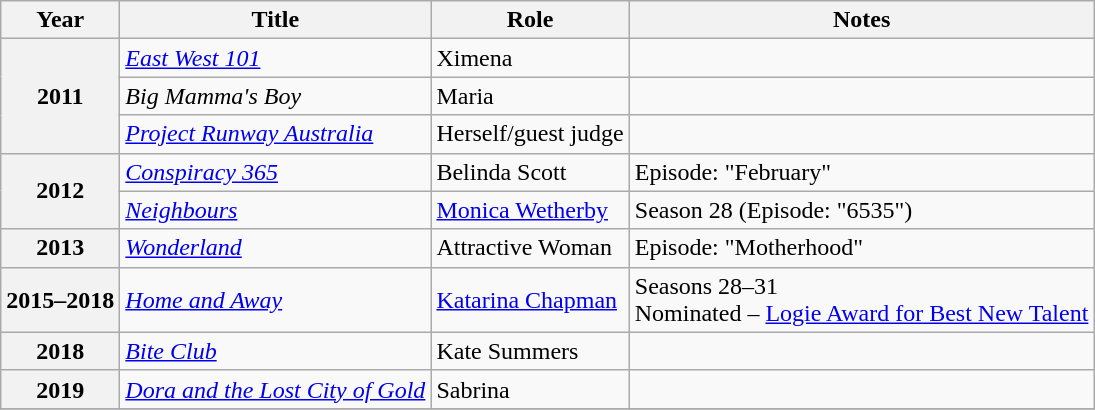<table class="wikitable sortable plainrowheaders">
<tr>
<th scope="col">Year</th>
<th scope="col">Title</th>
<th scope="col">Role</th>
<th scope="col" class="unsortable">Notes</th>
</tr>
<tr>
<th rowspan="3" scope="row">2011</th>
<td><em><a href='#'>East West 101</a></em></td>
<td>Ximena</td>
<td></td>
</tr>
<tr>
<td><em>Big Mamma's Boy</em></td>
<td>Maria</td>
<td></td>
</tr>
<tr>
<td><em><a href='#'>Project Runway Australia</a></em></td>
<td>Herself/guest judge</td>
<td></td>
</tr>
<tr>
<th rowspan="2" scope="row">2012</th>
<td><em><a href='#'>Conspiracy 365</a></em></td>
<td>Belinda Scott</td>
<td>Episode: "February"</td>
</tr>
<tr>
<td><em><a href='#'>Neighbours</a></em></td>
<td><a href='#'>Monica Wetherby</a></td>
<td>Season 28 (Episode: "6535")</td>
</tr>
<tr>
<th scope="row">2013</th>
<td><em><a href='#'>Wonderland</a></em></td>
<td>Attractive Woman</td>
<td>Episode: "Motherhood"</td>
</tr>
<tr>
<th scope="row">2015–2018</th>
<td><em><a href='#'>Home and Away</a></em></td>
<td><a href='#'>Katarina Chapman</a></td>
<td>Seasons 28–31 <br> Nominated – <a href='#'>Logie Award for Best New Talent</a></td>
</tr>
<tr>
<th scope="row">2018</th>
<td><em><a href='#'>Bite Club</a></em></td>
<td>Kate Summers</td>
<td></td>
</tr>
<tr>
<th scope="row">2019</th>
<td><em><a href='#'>Dora and the Lost City of Gold</a></em></td>
<td>Sabrina</td>
<td></td>
</tr>
<tr>
</tr>
</table>
